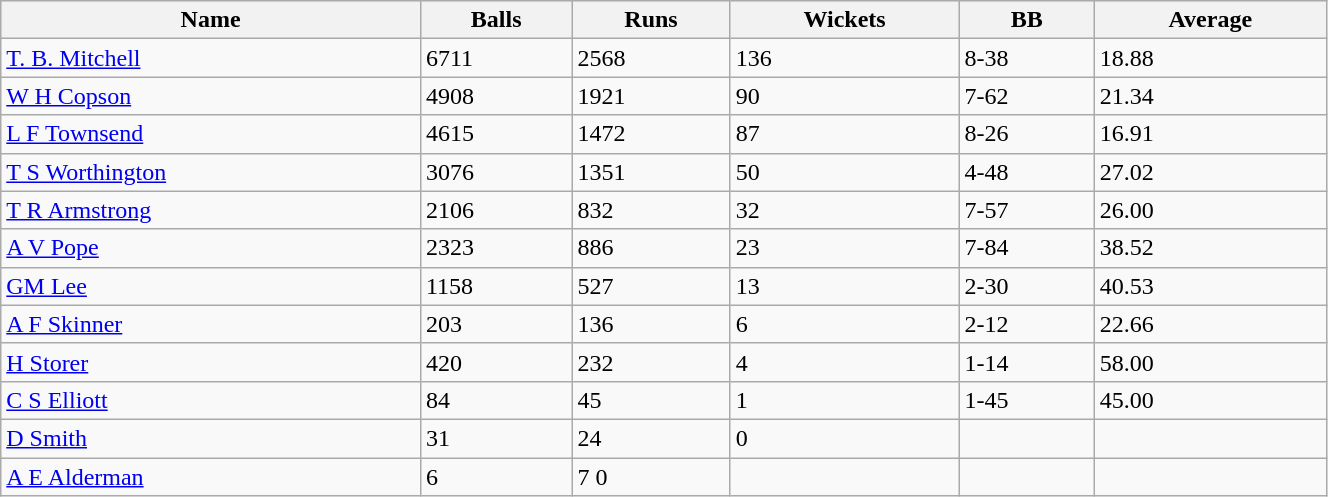<table class="wikitable sortable" style="width:70%;">
<tr style="background:#efefef;">
<th>Name</th>
<th>Balls</th>
<th>Runs</th>
<th>Wickets</th>
<th>BB</th>
<th>Average</th>
</tr>
<tr>
<td><a href='#'>T. B. Mitchell</a></td>
<td>6711</td>
<td>2568</td>
<td>136</td>
<td>8-38</td>
<td>18.88</td>
</tr>
<tr>
<td><a href='#'>W H Copson</a></td>
<td>4908</td>
<td>1921</td>
<td>90</td>
<td>7-62</td>
<td>21.34</td>
</tr>
<tr>
<td><a href='#'>L F Townsend</a></td>
<td>4615</td>
<td>1472</td>
<td>87</td>
<td>8-26</td>
<td>16.91</td>
</tr>
<tr>
<td><a href='#'>T S Worthington</a></td>
<td>3076</td>
<td>1351</td>
<td>50</td>
<td>4-48</td>
<td>27.02</td>
</tr>
<tr>
<td><a href='#'>T R Armstrong</a></td>
<td>2106</td>
<td>832</td>
<td>32</td>
<td>7-57</td>
<td>26.00</td>
</tr>
<tr>
<td><a href='#'>A V Pope</a></td>
<td>2323</td>
<td>886</td>
<td>23</td>
<td>7-84</td>
<td>38.52</td>
</tr>
<tr>
<td><a href='#'>GM Lee</a></td>
<td>1158</td>
<td>527</td>
<td>13</td>
<td>2-30</td>
<td>40.53</td>
</tr>
<tr>
<td><a href='#'>A F Skinner</a></td>
<td>203</td>
<td>136</td>
<td>6</td>
<td>2-12</td>
<td>22.66</td>
</tr>
<tr>
<td><a href='#'>H Storer</a></td>
<td>420</td>
<td>232</td>
<td>4</td>
<td>1-14</td>
<td>58.00</td>
</tr>
<tr>
<td><a href='#'>C S Elliott</a></td>
<td>84</td>
<td>45</td>
<td>1</td>
<td>1-45</td>
<td>45.00</td>
</tr>
<tr>
<td><a href='#'>D Smith</a></td>
<td>31</td>
<td>24</td>
<td>0</td>
<td></td>
<td></td>
</tr>
<tr>
<td><a href='#'>A E Alderman</a></td>
<td>6</td>
<td>7 0</td>
<td></td>
<td></td>
<td></td>
</tr>
</table>
